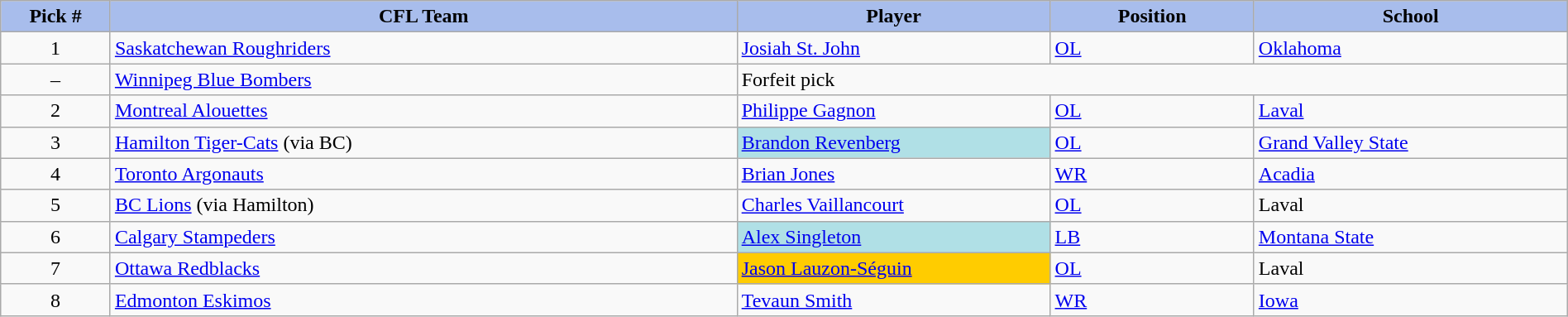<table class="wikitable" style="width: 100%">
<tr>
<th style="background:#A8BDEC;" width=7%>Pick #</th>
<th width=40% style="background:#A8BDEC;">CFL Team</th>
<th width=20% style="background:#A8BDEC;">Player</th>
<th width=13% style="background:#A8BDEC;">Position</th>
<th width=20% style="background:#A8BDEC;">School</th>
</tr>
<tr>
<td align=center>1</td>
<td><a href='#'>Saskatchewan Roughriders</a></td>
<td><a href='#'>Josiah St. John</a></td>
<td><a href='#'>OL</a></td>
<td><a href='#'>Oklahoma</a></td>
</tr>
<tr>
<td align=center>–</td>
<td><a href='#'>Winnipeg Blue Bombers</a></td>
<td colspan="3">Forfeit pick</td>
</tr>
<tr>
<td align=center>2</td>
<td><a href='#'>Montreal Alouettes</a></td>
<td><a href='#'>Philippe Gagnon</a></td>
<td><a href='#'>OL</a></td>
<td><a href='#'>Laval</a></td>
</tr>
<tr>
<td align=center>3</td>
<td><a href='#'>Hamilton Tiger-Cats</a> (via BC)</td>
<td bgcolor="#B0E0E6"><a href='#'>Brandon Revenberg</a></td>
<td><a href='#'>OL</a></td>
<td><a href='#'>Grand Valley State</a></td>
</tr>
<tr>
<td align=center>4</td>
<td><a href='#'>Toronto Argonauts</a></td>
<td><a href='#'>Brian Jones</a></td>
<td><a href='#'>WR</a></td>
<td><a href='#'>Acadia</a></td>
</tr>
<tr>
<td align=center>5</td>
<td><a href='#'>BC Lions</a> (via Hamilton)</td>
<td><a href='#'>Charles Vaillancourt</a></td>
<td><a href='#'>OL</a></td>
<td>Laval</td>
</tr>
<tr>
<td align=center>6</td>
<td><a href='#'>Calgary Stampeders</a></td>
<td bgcolor="#B0E0E6"><a href='#'>Alex Singleton</a></td>
<td><a href='#'>LB</a></td>
<td><a href='#'>Montana State</a></td>
</tr>
<tr>
<td align=center>7</td>
<td><a href='#'>Ottawa Redblacks</a></td>
<td bgcolor="#FFCC00"><a href='#'>Jason Lauzon-Séguin</a></td>
<td><a href='#'>OL</a></td>
<td>Laval</td>
</tr>
<tr>
<td align=center>8</td>
<td><a href='#'>Edmonton Eskimos</a></td>
<td><a href='#'>Tevaun Smith</a></td>
<td><a href='#'>WR</a></td>
<td><a href='#'>Iowa</a></td>
</tr>
</table>
